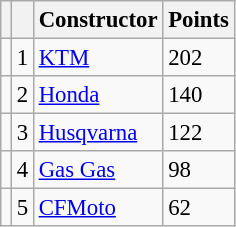<table class="wikitable" style="font-size: 95%;">
<tr>
<th></th>
<th></th>
<th>Constructor</th>
<th>Points</th>
</tr>
<tr>
<td></td>
<td align=center>1</td>
<td> <a href='#'>KTM</a></td>
<td align=left>202</td>
</tr>
<tr>
<td></td>
<td align=center>2</td>
<td> <a href='#'>Honda</a></td>
<td align=left>140</td>
</tr>
<tr>
<td></td>
<td align=center>3</td>
<td> <a href='#'>Husqvarna</a></td>
<td align=left>122</td>
</tr>
<tr>
<td></td>
<td align=center>4</td>
<td> <a href='#'>Gas Gas</a></td>
<td align=left>98</td>
</tr>
<tr>
<td></td>
<td align=center>5</td>
<td> <a href='#'>CFMoto</a></td>
<td align=left>62</td>
</tr>
</table>
